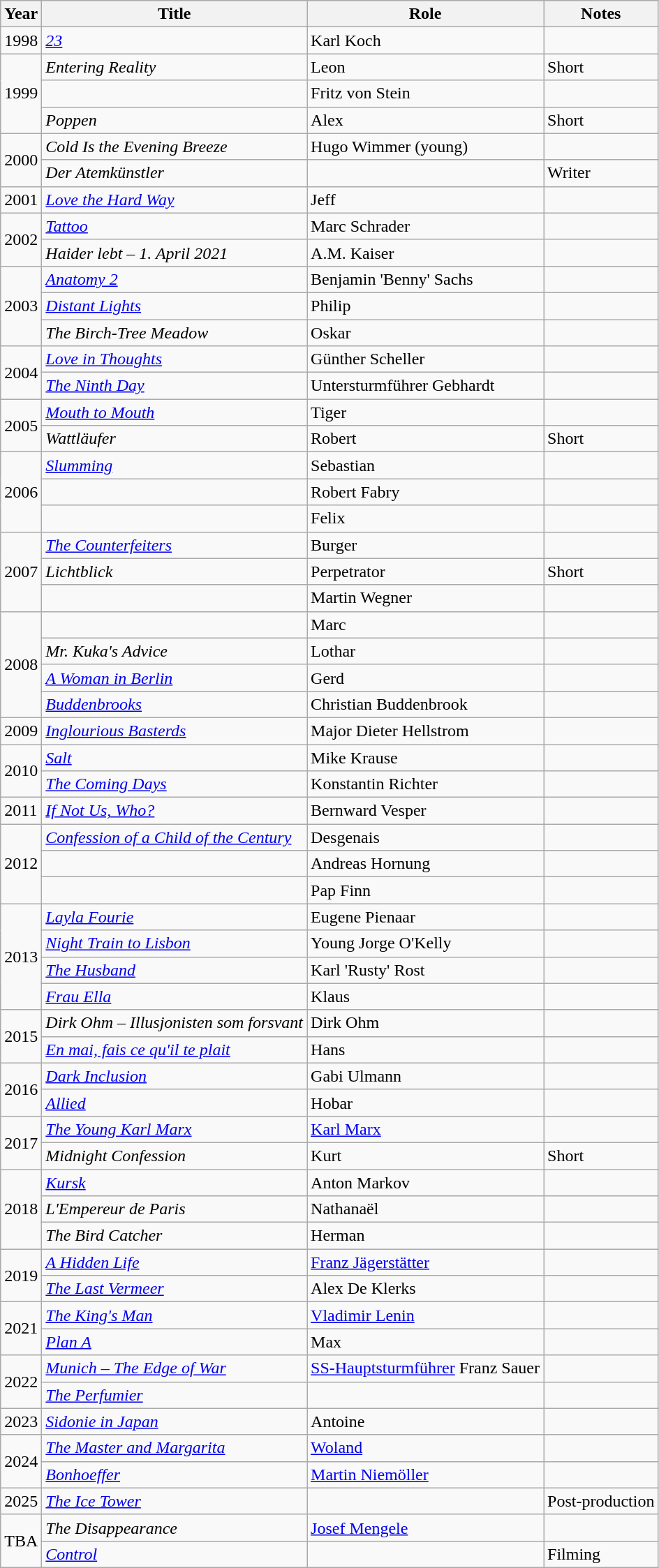<table class = "wikitable sortable">
<tr>
<th>Year</th>
<th>Title</th>
<th>Role</th>
<th class="unsortable">Notes</th>
</tr>
<tr>
<td>1998</td>
<td><em><a href='#'>23</a></em></td>
<td>Karl Koch</td>
<td></td>
</tr>
<tr>
<td rowspan="3">1999</td>
<td><em>Entering Reality</em></td>
<td>Leon</td>
<td>Short</td>
</tr>
<tr>
<td><em></em></td>
<td>Fritz von Stein</td>
<td></td>
</tr>
<tr>
<td><em>Poppen</em></td>
<td>Alex</td>
<td>Short</td>
</tr>
<tr>
<td rowspan="2">2000</td>
<td><em>Cold Is the Evening Breeze</em></td>
<td>Hugo Wimmer (young)</td>
<td></td>
</tr>
<tr>
<td><em>Der Atemkünstler</em></td>
<td></td>
<td>Writer</td>
</tr>
<tr>
<td>2001</td>
<td><em><a href='#'>Love the Hard Way</a></em></td>
<td>Jeff</td>
<td></td>
</tr>
<tr>
<td rowspan="2">2002</td>
<td><em><a href='#'>Tattoo</a></em></td>
<td>Marc Schrader</td>
<td></td>
</tr>
<tr>
<td><em>Haider lebt – 1. April 2021</em></td>
<td>A.M. Kaiser</td>
<td></td>
</tr>
<tr>
<td rowspan="3">2003</td>
<td><em><a href='#'>Anatomy 2</a></em></td>
<td>Benjamin 'Benny' Sachs</td>
<td></td>
</tr>
<tr>
<td><em><a href='#'>Distant Lights</a></em></td>
<td>Philip</td>
<td></td>
</tr>
<tr>
<td><em>The Birch-Tree Meadow</em></td>
<td>Oskar</td>
<td></td>
</tr>
<tr>
<td rowspan="2">2004</td>
<td><em><a href='#'>Love in Thoughts</a></em></td>
<td>Günther Scheller</td>
<td></td>
</tr>
<tr>
<td><em><a href='#'>The Ninth Day</a></em></td>
<td>Untersturmführer Gebhardt</td>
<td></td>
</tr>
<tr>
<td rowspan="2">2005</td>
<td><em><a href='#'>Mouth to Mouth</a></em></td>
<td>Tiger</td>
<td></td>
</tr>
<tr>
<td><em>Wattläufer</em></td>
<td>Robert</td>
<td>Short</td>
</tr>
<tr>
<td rowspan="3">2006</td>
<td><em><a href='#'>Slumming</a></em></td>
<td>Sebastian</td>
<td></td>
</tr>
<tr>
<td><em></em></td>
<td>Robert Fabry</td>
<td></td>
</tr>
<tr>
<td><em></em></td>
<td>Felix</td>
<td></td>
</tr>
<tr>
<td rowspan="3">2007</td>
<td><em><a href='#'>The Counterfeiters</a></em></td>
<td>Burger</td>
<td></td>
</tr>
<tr>
<td><em>Lichtblick</em></td>
<td>Perpetrator</td>
<td>Short</td>
</tr>
<tr>
<td><em></em></td>
<td>Martin Wegner</td>
<td></td>
</tr>
<tr>
<td rowspan="4">2008</td>
<td><em></em></td>
<td>Marc</td>
<td></td>
</tr>
<tr>
<td><em>Mr. Kuka's Advice</em></td>
<td>Lothar</td>
<td></td>
</tr>
<tr>
<td><em><a href='#'>A Woman in Berlin</a></em></td>
<td>Gerd</td>
<td></td>
</tr>
<tr>
<td><em><a href='#'>Buddenbrooks</a></em></td>
<td>Christian Buddenbrook</td>
<td></td>
</tr>
<tr>
<td>2009</td>
<td><em><a href='#'>Inglourious Basterds</a></em></td>
<td>Major Dieter Hellstrom</td>
<td></td>
</tr>
<tr>
<td rowspan="2">2010</td>
<td><em><a href='#'>Salt</a></em></td>
<td>Mike Krause</td>
<td></td>
</tr>
<tr>
<td><em><a href='#'>The Coming Days</a></em></td>
<td>Konstantin Richter</td>
<td></td>
</tr>
<tr>
<td>2011</td>
<td><em><a href='#'>If Not Us, Who?</a></em></td>
<td>Bernward Vesper</td>
<td></td>
</tr>
<tr>
<td rowspan="3">2012</td>
<td><em><a href='#'>Confession of a Child of the Century</a></em></td>
<td>Desgenais</td>
<td></td>
</tr>
<tr>
<td><em></em></td>
<td>Andreas Hornung</td>
<td></td>
</tr>
<tr>
<td><em></em></td>
<td>Pap Finn</td>
<td></td>
</tr>
<tr>
<td rowspan="4">2013</td>
<td><em><a href='#'>Layla Fourie</a></em></td>
<td>Eugene Pienaar</td>
<td></td>
</tr>
<tr>
<td><em><a href='#'>Night Train to Lisbon</a></em></td>
<td>Young Jorge O'Kelly</td>
<td></td>
</tr>
<tr>
<td><em><a href='#'>The Husband</a></em></td>
<td>Karl 'Rusty' Rost</td>
<td></td>
</tr>
<tr>
<td><em><a href='#'>Frau Ella</a></em></td>
<td>Klaus</td>
<td></td>
</tr>
<tr>
<td rowspan="2">2015</td>
<td><em>Dirk Ohm – Illusjonisten som forsvant</em></td>
<td>Dirk Ohm</td>
<td></td>
</tr>
<tr>
<td><em><a href='#'>En mai, fais ce qu'il te plait</a></em></td>
<td>Hans</td>
<td></td>
</tr>
<tr>
<td rowspan="2">2016</td>
<td><em><a href='#'>Dark Inclusion</a></em></td>
<td>Gabi Ulmann</td>
<td></td>
</tr>
<tr>
<td><em><a href='#'>Allied</a></em></td>
<td>Hobar</td>
<td></td>
</tr>
<tr>
<td rowspan="2">2017</td>
<td><em><a href='#'>The Young Karl Marx</a></em></td>
<td><a href='#'>Karl Marx</a></td>
<td></td>
</tr>
<tr>
<td><em>Midnight Confession</em></td>
<td>Kurt</td>
<td>Short</td>
</tr>
<tr>
<td rowspan="3">2018</td>
<td><em><a href='#'>Kursk</a></em></td>
<td>Anton Markov</td>
<td></td>
</tr>
<tr>
<td><em>L'Empereur de Paris</em></td>
<td>Nathanaël</td>
<td></td>
</tr>
<tr>
<td><em>The Bird Catcher </em></td>
<td>Herman</td>
<td></td>
</tr>
<tr>
<td rowspan="2">2019</td>
<td><em><a href='#'>A Hidden Life</a></em></td>
<td><a href='#'>Franz Jägerstätter</a></td>
<td></td>
</tr>
<tr>
<td><em><a href='#'>The Last Vermeer</a></em></td>
<td>Alex De Klerks</td>
<td></td>
</tr>
<tr>
<td rowspan="2">2021</td>
<td><em><a href='#'>The King's Man</a></em></td>
<td><a href='#'>Vladimir Lenin</a></td>
<td></td>
</tr>
<tr>
<td><em><a href='#'>Plan A</a></em></td>
<td>Max</td>
<td></td>
</tr>
<tr>
<td rowspan="2">2022</td>
<td><em><a href='#'>Munich – The Edge of War</a></em></td>
<td><a href='#'>SS-Hauptsturmführer</a> Franz Sauer</td>
<td></td>
</tr>
<tr>
<td><em><a href='#'>The Perfumier</a></em></td>
<td></td>
<td></td>
</tr>
<tr>
<td>2023</td>
<td><em><a href='#'>Sidonie in Japan</a></em></td>
<td>Antoine</td>
<td></td>
</tr>
<tr>
<td rowspan="2">2024</td>
<td><em><a href='#'>The Master and Margarita</a></em></td>
<td><a href='#'>Woland</a></td>
<td></td>
</tr>
<tr>
<td><em><a href='#'>Bonhoeffer</a></em></td>
<td><a href='#'>Martin Niemöller</a></td>
<td></td>
</tr>
<tr>
<td>2025</td>
<td><em><a href='#'>The Ice Tower</a></em></td>
<td></td>
<td>Post-production</td>
</tr>
<tr>
<td rowspan="2">TBA</td>
<td><em>The Disappearance</em></td>
<td><a href='#'>Josef Mengele</a></td>
<td></td>
</tr>
<tr>
<td><em><a href='#'>Control</a></em></td>
<td></td>
<td>Filming</td>
</tr>
</table>
